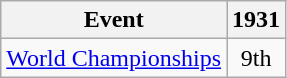<table class="wikitable">
<tr>
<th>Event</th>
<th>1931</th>
</tr>
<tr>
<td><a href='#'>World Championships</a></td>
<td align="center">9th</td>
</tr>
</table>
